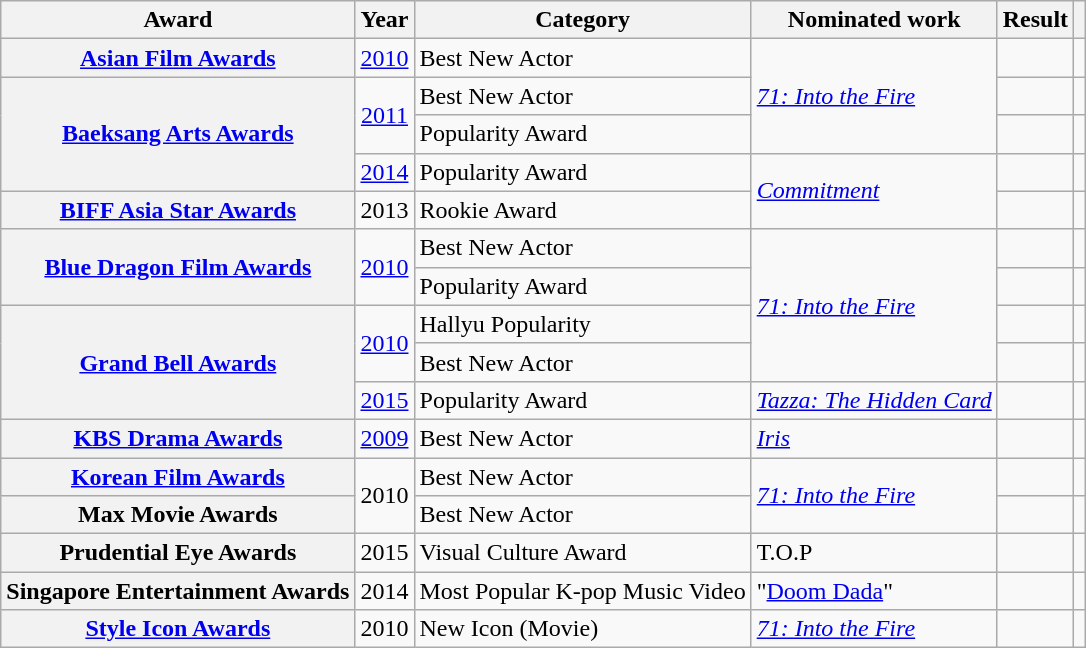<table class="wikitable plainrowheaders sortable">
<tr>
<th>Award</th>
<th>Year</th>
<th>Category</th>
<th>Nominated work</th>
<th>Result</th>
<th scope="col" class="unsortable"></th>
</tr>
<tr>
<th scope="row"><a href='#'>Asian Film Awards</a></th>
<td style="text-align:center;"><a href='#'>2010</a></td>
<td>Best New Actor</td>
<td rowspan="3"><em><a href='#'>71: Into the Fire</a></em></td>
<td></td>
<td style="text-align:center;"></td>
</tr>
<tr>
<th scope="row" rowspan="3"><a href='#'>Baeksang Arts Awards</a></th>
<td style="text-align:center;" rowspan="2"><a href='#'>2011</a></td>
<td>Best New Actor</td>
<td></td>
<td style="text-align:center;"></td>
</tr>
<tr>
<td>Popularity Award</td>
<td></td>
<td style="text-align:center;"></td>
</tr>
<tr>
<td style="text-align:center;"><a href='#'>2014</a></td>
<td>Popularity Award</td>
<td rowspan="2"><em><a href='#'>Commitment</a></em></td>
<td></td>
<td></td>
</tr>
<tr>
<th scope="row"><a href='#'>BIFF Asia Star Awards</a></th>
<td style="text-align:center;">2013</td>
<td>Rookie Award</td>
<td></td>
<td style="text-align:center;"></td>
</tr>
<tr>
<th scope="row" rowspan="2"><a href='#'>Blue Dragon Film Awards</a></th>
<td style="text-align:center;" rowspan="2"><a href='#'>2010</a></td>
<td>Best New Actor</td>
<td rowspan="4"><em><a href='#'>71: Into the Fire</a></em></td>
<td></td>
<td style="text-align:center;"></td>
</tr>
<tr>
<td>Popularity Award</td>
<td></td>
<td style="text-align:center;"></td>
</tr>
<tr>
<th scope="row" rowspan="3"><a href='#'>Grand Bell Awards</a></th>
<td style="text-align:center;" rowspan="2"><a href='#'>2010</a></td>
<td>Hallyu Popularity</td>
<td></td>
<td style="text-align:center;"></td>
</tr>
<tr>
<td>Best New Actor</td>
<td></td>
<td style="text-align:center;"></td>
</tr>
<tr>
<td style="text-align:center;"><a href='#'>2015</a></td>
<td>Popularity Award</td>
<td rowspan="1"><em><a href='#'>Tazza: The Hidden Card</a></em></td>
<td></td>
<td></td>
</tr>
<tr>
<th scope="row"><a href='#'>KBS Drama Awards</a></th>
<td style="text-align:center;"><a href='#'>2009</a></td>
<td>Best New Actor</td>
<td><em><a href='#'>Iris</a></em></td>
<td></td>
<td style="text-align:center;"></td>
</tr>
<tr>
<th scope="row"><a href='#'>Korean Film Awards</a></th>
<td style="text-align:center;" rowspan="2">2010</td>
<td>Best New Actor</td>
<td rowspan="2"><em><a href='#'>71: Into the Fire</a></em></td>
<td></td>
<td style="text-align:center;"></td>
</tr>
<tr>
<th scope="row">Max Movie Awards</th>
<td>Best New Actor</td>
<td></td>
<td style="text-align:center;"></td>
</tr>
<tr>
<th scope="row">Prudential Eye Awards</th>
<td style="text-align:center;">2015</td>
<td>Visual Culture Award</td>
<td>T.O.P</td>
<td></td>
<td></td>
</tr>
<tr>
<th scope="row">Singapore Entertainment Awards</th>
<td style="text-align:center;">2014</td>
<td>Most Popular K-pop Music Video</td>
<td>"<a href='#'>Doom Dada</a>"</td>
<td></td>
<td></td>
</tr>
<tr>
<th scope="row"><a href='#'>Style Icon Awards</a></th>
<td style="text-align:center;">2010</td>
<td>New Icon (Movie)</td>
<td><em><a href='#'>71: Into the Fire</a></em></td>
<td></td>
<td style="text-align:center;"></td>
</tr>
</table>
